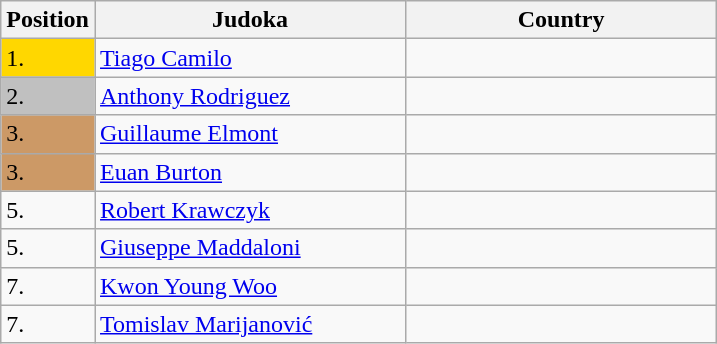<table class=wikitable>
<tr>
<th width=10>Position</th>
<th width=200>Judoka</th>
<th width=200>Country</th>
</tr>
<tr>
<td bgcolor=gold>1.</td>
<td><a href='#'>Tiago Camilo</a></td>
<td></td>
</tr>
<tr>
<td bgcolor="silver">2.</td>
<td><a href='#'>Anthony Rodriguez</a></td>
<td></td>
</tr>
<tr>
<td bgcolor="CC9966">3.</td>
<td><a href='#'>Guillaume Elmont</a></td>
<td></td>
</tr>
<tr>
<td bgcolor="CC9966">3.</td>
<td><a href='#'>Euan Burton</a></td>
<td></td>
</tr>
<tr>
<td>5.</td>
<td><a href='#'>Robert Krawczyk</a></td>
<td></td>
</tr>
<tr>
<td>5.</td>
<td><a href='#'>Giuseppe Maddaloni</a></td>
<td></td>
</tr>
<tr>
<td>7.</td>
<td><a href='#'>Kwon Young Woo</a></td>
<td></td>
</tr>
<tr>
<td>7.</td>
<td><a href='#'>Tomislav Marijanović</a></td>
<td></td>
</tr>
</table>
